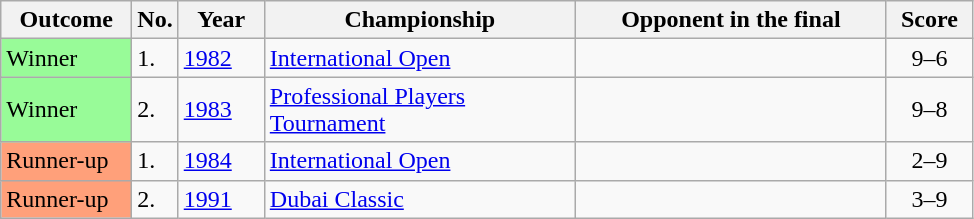<table class="wikitable sortable">
<tr>
<th scope="col" style="width:80px;">Outcome</th>
<th scope="col" style="width:20px;">No.</th>
<th scope="col" style="width:50px;">Year</th>
<th scope="col" style="width:200px;">Championship</th>
<th scope="col" style="width:200px;">Opponent in the final</th>
<th scope="col" style="width:50px;">Score</th>
</tr>
<tr>
<td style="background:#98FB98">Winner</td>
<td>1.</td>
<td><a href='#'>1982</a></td>
<td><a href='#'>International Open</a></td>
<td> </td>
<td align="center">9–6</td>
</tr>
<tr>
<td style="background:#98FB98">Winner</td>
<td>2.</td>
<td><a href='#'>1983</a></td>
<td><a href='#'>Professional Players Tournament</a></td>
<td> </td>
<td align="center">9–8</td>
</tr>
<tr>
<td style="background:#ffa07a;">Runner-up</td>
<td>1.</td>
<td><a href='#'>1984</a></td>
<td><a href='#'>International Open</a></td>
<td> </td>
<td align="center">2–9</td>
</tr>
<tr>
<td style="background:#ffa07a;">Runner-up</td>
<td>2.</td>
<td><a href='#'>1991</a></td>
<td><a href='#'>Dubai Classic</a></td>
<td> </td>
<td align="center">3–9</td>
</tr>
</table>
